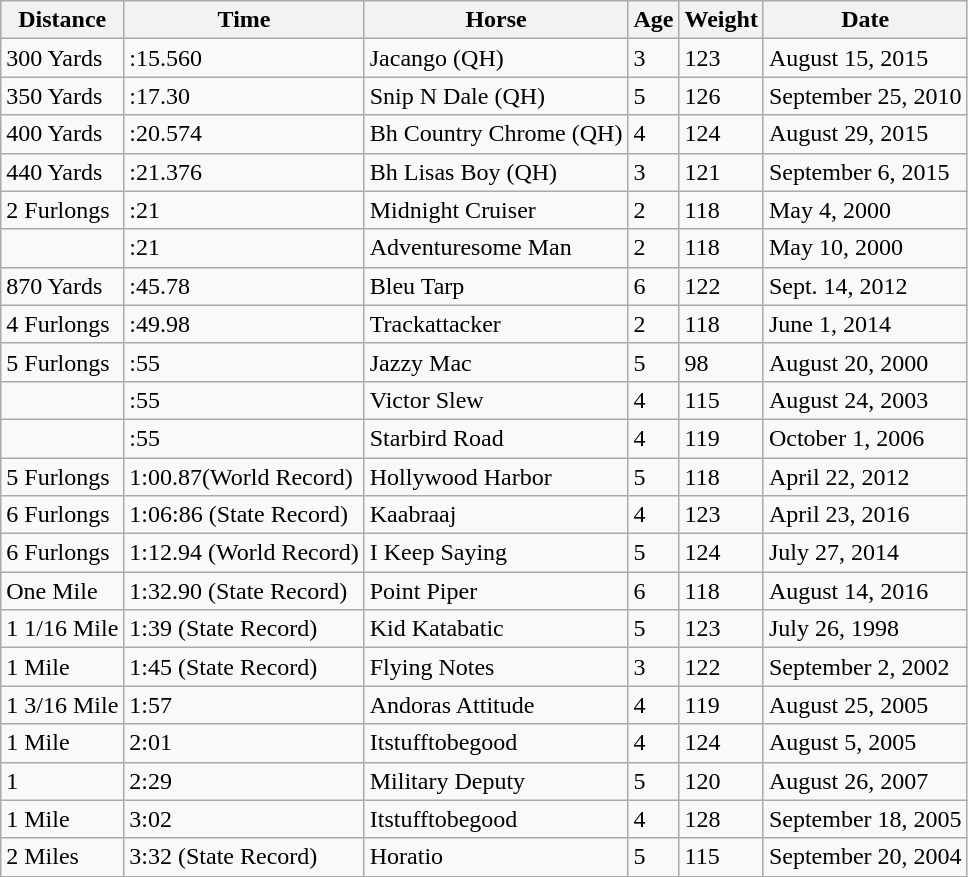<table class="wikitable">
<tr>
<th>Distance</th>
<th>Time</th>
<th>Horse</th>
<th>Age</th>
<th>Weight</th>
<th>Date</th>
</tr>
<tr>
<td>300 Yards</td>
<td>:15.560</td>
<td>Jacango (QH)</td>
<td>3</td>
<td>123</td>
<td>August 15, 2015</td>
</tr>
<tr>
<td>350 Yards</td>
<td>:17.30</td>
<td>Snip N Dale (QH)</td>
<td>5</td>
<td>126</td>
<td>September 25, 2010</td>
</tr>
<tr>
<td>400 Yards</td>
<td>:20.574</td>
<td>Bh Country Chrome (QH)</td>
<td>4</td>
<td>124</td>
<td>August 29, 2015</td>
</tr>
<tr>
<td>440 Yards</td>
<td>:21.376</td>
<td>Bh Lisas Boy (QH)</td>
<td>3</td>
<td>121</td>
<td>September 6, 2015</td>
</tr>
<tr>
<td>2 Furlongs</td>
<td>:21</td>
<td>Midnight Cruiser</td>
<td>2</td>
<td>118</td>
<td>May 4, 2000</td>
</tr>
<tr>
<td></td>
<td>:21</td>
<td>Adventuresome Man</td>
<td>2</td>
<td>118</td>
<td>May 10, 2000</td>
</tr>
<tr>
<td>870 Yards</td>
<td>:45.78</td>
<td>Bleu Tarp</td>
<td>6</td>
<td>122</td>
<td>Sept. 14, 2012</td>
</tr>
<tr>
<td>4 Furlongs</td>
<td>:49.98</td>
<td>Trackattacker</td>
<td>2</td>
<td>118</td>
<td>June 1, 2014</td>
</tr>
<tr>
<td>5 Furlongs</td>
<td>:55</td>
<td>Jazzy Mac</td>
<td>5</td>
<td>98</td>
<td>August 20, 2000</td>
</tr>
<tr>
<td></td>
<td>:55</td>
<td>Victor Slew</td>
<td>4</td>
<td>115</td>
<td>August 24, 2003</td>
</tr>
<tr>
<td></td>
<td>:55</td>
<td>Starbird Road</td>
<td>4</td>
<td>119</td>
<td>October 1, 2006</td>
</tr>
<tr>
<td>5 Furlongs</td>
<td>1:00.87(World Record)</td>
<td>Hollywood Harbor</td>
<td>5</td>
<td>118</td>
<td>April 22, 2012</td>
</tr>
<tr>
<td>6 Furlongs</td>
<td>1:06:86 (State Record)</td>
<td>Kaabraaj</td>
<td>4</td>
<td>123</td>
<td>April 23, 2016</td>
</tr>
<tr>
<td>6 Furlongs</td>
<td>1:12.94 (World Record)</td>
<td>I Keep Saying</td>
<td>5</td>
<td>124</td>
<td>July 27, 2014</td>
</tr>
<tr>
<td>One Mile</td>
<td>1:32.90 (State Record)</td>
<td>Point Piper</td>
<td>6</td>
<td>118</td>
<td>August 14, 2016</td>
</tr>
<tr>
<td>1 1/16 Mile</td>
<td>1:39 (State Record)</td>
<td>Kid Katabatic</td>
<td>5</td>
<td>123</td>
<td>July 26, 1998</td>
</tr>
<tr>
<td>1 Mile</td>
<td>1:45 (State Record)</td>
<td>Flying Notes</td>
<td>3</td>
<td>122</td>
<td>September 2, 2002</td>
</tr>
<tr>
<td>1 3/16 Mile</td>
<td>1:57</td>
<td>Andoras Attitude</td>
<td>4</td>
<td>119</td>
<td>August 25, 2005</td>
</tr>
<tr>
<td>1 Mile</td>
<td>2:01</td>
<td>Itstufftobegood</td>
<td>4</td>
<td>124</td>
<td>August 5, 2005</td>
</tr>
<tr>
<td>1</td>
<td>2:29</td>
<td>Military Deputy</td>
<td>5</td>
<td>120</td>
<td>August 26, 2007</td>
</tr>
<tr>
<td>1 Mile</td>
<td>3:02</td>
<td>Itstufftobegood</td>
<td>4</td>
<td>128</td>
<td>September 18, 2005</td>
</tr>
<tr>
<td>2 Miles</td>
<td>3:32 (State Record)</td>
<td>Horatio</td>
<td>5</td>
<td>115</td>
<td>September 20, 2004</td>
</tr>
</table>
